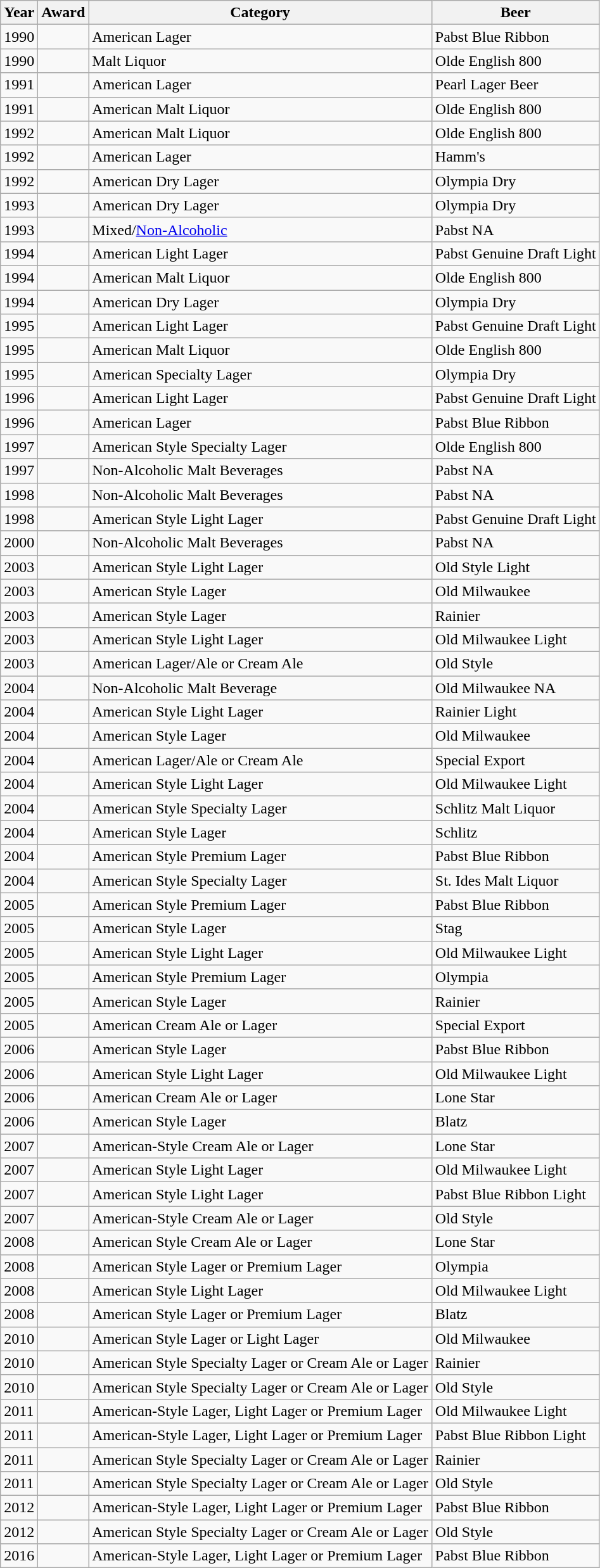<table class="wikitable sortable">
<tr>
<th>Year</th>
<th>Award</th>
<th>Category</th>
<th>Beer</th>
</tr>
<tr>
<td>1990</td>
<td></td>
<td>American Lager</td>
<td>Pabst Blue Ribbon</td>
</tr>
<tr>
<td>1990</td>
<td></td>
<td>Malt Liquor</td>
<td>Olde English 800</td>
</tr>
<tr>
<td>1991</td>
<td></td>
<td>American Lager</td>
<td>Pearl Lager Beer</td>
</tr>
<tr>
<td>1991</td>
<td></td>
<td>American Malt Liquor</td>
<td>Olde English 800</td>
</tr>
<tr>
<td>1992</td>
<td></td>
<td>American Malt Liquor</td>
<td>Olde English 800</td>
</tr>
<tr>
<td>1992</td>
<td></td>
<td>American Lager</td>
<td>Hamm's</td>
</tr>
<tr>
<td>1992</td>
<td></td>
<td>American Dry Lager</td>
<td>Olympia Dry</td>
</tr>
<tr>
<td>1993</td>
<td></td>
<td>American Dry Lager</td>
<td>Olympia Dry</td>
</tr>
<tr>
<td>1993</td>
<td></td>
<td>Mixed/<a href='#'>Non-Alcoholic</a></td>
<td>Pabst NA</td>
</tr>
<tr>
<td>1994</td>
<td></td>
<td>American Light Lager</td>
<td>Pabst Genuine Draft Light</td>
</tr>
<tr>
<td>1994</td>
<td></td>
<td>American Malt Liquor</td>
<td>Olde English 800</td>
</tr>
<tr>
<td>1994</td>
<td></td>
<td>American Dry Lager</td>
<td>Olympia Dry</td>
</tr>
<tr>
<td>1995</td>
<td></td>
<td>American Light Lager</td>
<td>Pabst Genuine Draft Light</td>
</tr>
<tr>
<td>1995</td>
<td></td>
<td>American Malt Liquor</td>
<td>Olde English 800</td>
</tr>
<tr>
<td>1995</td>
<td></td>
<td>American Specialty Lager</td>
<td>Olympia Dry</td>
</tr>
<tr>
<td>1996</td>
<td></td>
<td>American Light Lager</td>
<td>Pabst Genuine Draft Light</td>
</tr>
<tr>
<td>1996</td>
<td></td>
<td>American Lager</td>
<td>Pabst Blue Ribbon</td>
</tr>
<tr>
<td>1997</td>
<td></td>
<td>American Style Specialty Lager</td>
<td>Olde English 800</td>
</tr>
<tr>
<td>1997</td>
<td></td>
<td>Non-Alcoholic Malt Beverages</td>
<td>Pabst NA</td>
</tr>
<tr>
<td>1998</td>
<td></td>
<td>Non-Alcoholic Malt Beverages</td>
<td>Pabst NA</td>
</tr>
<tr>
<td>1998</td>
<td></td>
<td>American Style Light Lager</td>
<td>Pabst Genuine Draft Light</td>
</tr>
<tr>
<td>2000</td>
<td></td>
<td>Non-Alcoholic Malt Beverages</td>
<td>Pabst NA</td>
</tr>
<tr>
<td>2003</td>
<td></td>
<td>American Style Light Lager</td>
<td>Old Style Light</td>
</tr>
<tr>
<td>2003</td>
<td></td>
<td>American Style Lager</td>
<td>Old Milwaukee</td>
</tr>
<tr>
<td>2003</td>
<td></td>
<td>American Style Lager</td>
<td>Rainier</td>
</tr>
<tr>
<td>2003</td>
<td></td>
<td>American Style Light Lager</td>
<td>Old Milwaukee Light</td>
</tr>
<tr>
<td>2003</td>
<td></td>
<td>American Lager/Ale or Cream Ale</td>
<td>Old Style</td>
</tr>
<tr>
<td>2004</td>
<td></td>
<td>Non-Alcoholic Malt Beverage</td>
<td>Old Milwaukee NA</td>
</tr>
<tr>
<td>2004</td>
<td></td>
<td>American Style Light Lager</td>
<td>Rainier Light</td>
</tr>
<tr>
<td>2004</td>
<td></td>
<td>American Style Lager</td>
<td>Old Milwaukee</td>
</tr>
<tr>
<td>2004</td>
<td></td>
<td>American Lager/Ale or Cream Ale</td>
<td>Special Export</td>
</tr>
<tr>
<td>2004</td>
<td></td>
<td>American Style Light Lager</td>
<td>Old Milwaukee Light</td>
</tr>
<tr>
<td>2004</td>
<td></td>
<td>American Style Specialty Lager</td>
<td>Schlitz Malt Liquor</td>
</tr>
<tr>
<td>2004</td>
<td></td>
<td>American Style Lager</td>
<td>Schlitz</td>
</tr>
<tr>
<td>2004</td>
<td></td>
<td>American Style Premium Lager</td>
<td>Pabst Blue Ribbon</td>
</tr>
<tr>
<td>2004</td>
<td></td>
<td>American Style Specialty Lager</td>
<td>St. Ides Malt Liquor</td>
</tr>
<tr>
<td>2005</td>
<td></td>
<td>American Style Premium Lager</td>
<td>Pabst Blue Ribbon</td>
</tr>
<tr>
<td>2005</td>
<td></td>
<td>American Style Lager</td>
<td>Stag</td>
</tr>
<tr>
<td>2005</td>
<td></td>
<td>American Style Light Lager</td>
<td>Old Milwaukee Light</td>
</tr>
<tr>
<td>2005</td>
<td></td>
<td>American Style Premium Lager</td>
<td>Olympia</td>
</tr>
<tr>
<td>2005</td>
<td></td>
<td>American Style Lager</td>
<td>Rainier</td>
</tr>
<tr>
<td>2005</td>
<td></td>
<td>American Cream Ale or Lager</td>
<td>Special Export</td>
</tr>
<tr>
<td>2006</td>
<td></td>
<td>American Style Lager</td>
<td>Pabst Blue Ribbon</td>
</tr>
<tr>
<td>2006</td>
<td></td>
<td>American Style Light Lager</td>
<td>Old Milwaukee Light</td>
</tr>
<tr>
<td>2006</td>
<td></td>
<td>American Cream Ale or Lager</td>
<td>Lone Star</td>
</tr>
<tr>
<td>2006</td>
<td></td>
<td>American Style Lager</td>
<td>Blatz</td>
</tr>
<tr>
<td>2007</td>
<td></td>
<td>American-Style Cream Ale or Lager</td>
<td>Lone Star</td>
</tr>
<tr>
<td>2007</td>
<td></td>
<td>American Style Light Lager</td>
<td>Old Milwaukee Light</td>
</tr>
<tr>
<td>2007</td>
<td></td>
<td>American Style Light Lager</td>
<td>Pabst Blue Ribbon Light</td>
</tr>
<tr>
<td>2007</td>
<td></td>
<td>American-Style Cream Ale or Lager</td>
<td>Old Style</td>
</tr>
<tr>
<td>2008</td>
<td></td>
<td>American Style Cream Ale or Lager</td>
<td>Lone Star</td>
</tr>
<tr>
<td>2008</td>
<td></td>
<td>American Style Lager or Premium Lager</td>
<td>Olympia</td>
</tr>
<tr>
<td>2008</td>
<td></td>
<td>American Style Light Lager</td>
<td>Old Milwaukee Light</td>
</tr>
<tr>
<td>2008</td>
<td></td>
<td>American Style Lager or Premium Lager</td>
<td>Blatz</td>
</tr>
<tr>
<td>2010</td>
<td></td>
<td>American Style Lager or Light Lager</td>
<td>Old Milwaukee</td>
</tr>
<tr>
<td>2010</td>
<td></td>
<td>American Style Specialty Lager or Cream Ale or Lager</td>
<td>Rainier</td>
</tr>
<tr>
<td>2010</td>
<td></td>
<td>American Style Specialty Lager or Cream Ale or Lager</td>
<td>Old Style</td>
</tr>
<tr>
<td>2011</td>
<td></td>
<td>American-Style Lager, Light Lager or Premium Lager</td>
<td>Old Milwaukee Light</td>
</tr>
<tr>
<td>2011</td>
<td></td>
<td>American-Style Lager, Light Lager or Premium Lager</td>
<td>Pabst Blue Ribbon Light</td>
</tr>
<tr>
<td>2011</td>
<td></td>
<td>American Style Specialty Lager or Cream Ale or Lager</td>
<td>Rainier</td>
</tr>
<tr>
<td>2011</td>
<td></td>
<td>American Style Specialty Lager or Cream Ale or Lager</td>
<td>Old Style</td>
</tr>
<tr>
<td>2012</td>
<td></td>
<td>American-Style Lager, Light Lager or Premium Lager</td>
<td>Pabst Blue Ribbon</td>
</tr>
<tr>
<td>2012</td>
<td></td>
<td>American Style Specialty Lager or Cream Ale or Lager</td>
<td>Old Style</td>
</tr>
<tr>
<td>2016</td>
<td></td>
<td>American-Style Lager, Light Lager or Premium Lager</td>
<td>Pabst Blue Ribbon</td>
</tr>
</table>
